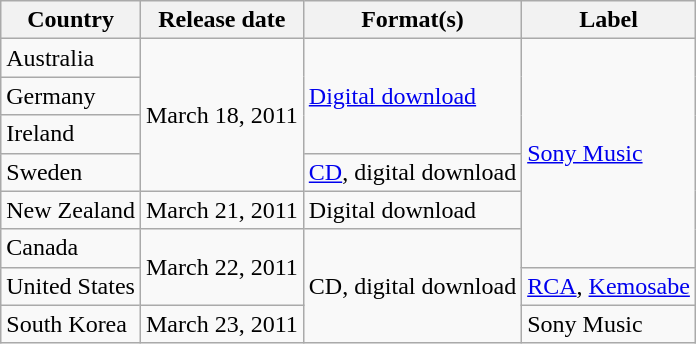<table class="wikitable">
<tr>
<th scope="col">Country</th>
<th scope="col">Release date</th>
<th scope="col">Format(s)</th>
<th scope="col">Label</th>
</tr>
<tr>
<td scope="row">Australia</td>
<td rowspan="4">March 18, 2011</td>
<td rowspan="3"><a href='#'>Digital download</a></td>
<td rowspan="6"><a href='#'>Sony Music</a></td>
</tr>
<tr>
<td scope="row">Germany</td>
</tr>
<tr>
<td scope="row">Ireland</td>
</tr>
<tr>
<td scope="row">Sweden</td>
<td><a href='#'>CD</a>, digital download</td>
</tr>
<tr>
<td scope="row">New Zealand</td>
<td>March 21, 2011</td>
<td>Digital download</td>
</tr>
<tr>
<td scope="row">Canada</td>
<td rowspan="2">March 22, 2011</td>
<td rowspan="3">CD, digital download</td>
</tr>
<tr>
<td scope="row">United States</td>
<td><a href='#'>RCA</a>, <a href='#'>Kemosabe</a></td>
</tr>
<tr>
<td scope="row">South Korea</td>
<td>March 23, 2011</td>
<td>Sony Music</td>
</tr>
</table>
